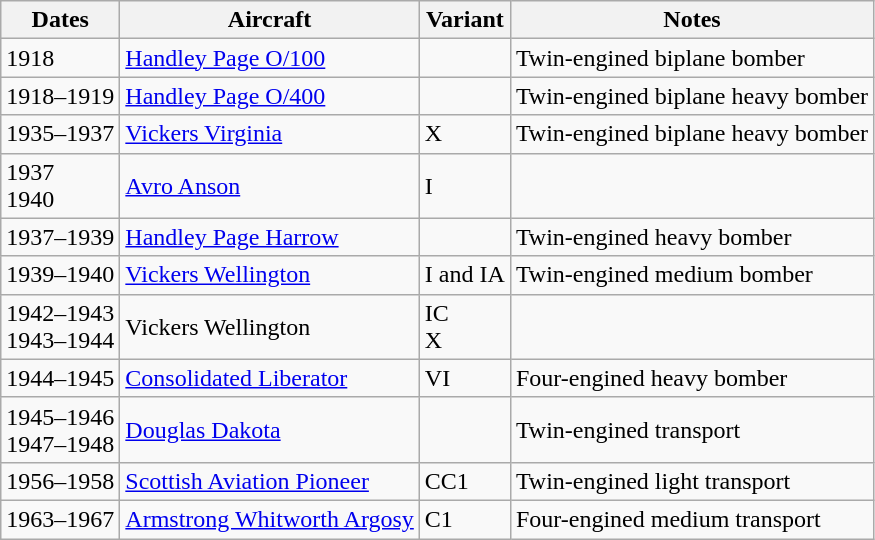<table class="wikitable">
<tr>
<th>Dates</th>
<th>Aircraft</th>
<th>Variant</th>
<th>Notes</th>
</tr>
<tr>
<td>1918</td>
<td><a href='#'>Handley Page O/100</a></td>
<td></td>
<td>Twin-engined biplane bomber</td>
</tr>
<tr>
<td>1918–1919</td>
<td><a href='#'>Handley Page O/400</a></td>
<td></td>
<td>Twin-engined biplane heavy bomber</td>
</tr>
<tr>
<td>1935–1937</td>
<td><a href='#'>Vickers Virginia</a></td>
<td>X</td>
<td>Twin-engined biplane heavy bomber</td>
</tr>
<tr>
<td>1937<br>1940</td>
<td><a href='#'>Avro Anson</a></td>
<td>I</td>
<td></td>
</tr>
<tr>
<td>1937–1939</td>
<td><a href='#'>Handley Page Harrow</a></td>
<td></td>
<td>Twin-engined heavy bomber</td>
</tr>
<tr>
<td>1939–1940</td>
<td><a href='#'>Vickers Wellington</a></td>
<td>I and IA</td>
<td>Twin-engined medium bomber</td>
</tr>
<tr>
<td>1942–1943<br>1943–1944</td>
<td>Vickers Wellington</td>
<td>IC<br>X</td>
<td></td>
</tr>
<tr>
<td>1944–1945</td>
<td><a href='#'>Consolidated Liberator</a></td>
<td>VI</td>
<td>Four-engined heavy bomber</td>
</tr>
<tr>
<td>1945–1946<br>1947–1948</td>
<td><a href='#'>Douglas Dakota</a></td>
<td></td>
<td>Twin-engined transport</td>
</tr>
<tr>
<td>1956–1958</td>
<td><a href='#'>Scottish Aviation Pioneer</a></td>
<td>CC1</td>
<td>Twin-engined light transport</td>
</tr>
<tr>
<td>1963–1967</td>
<td><a href='#'>Armstrong Whitworth Argosy</a></td>
<td>C1</td>
<td>Four-engined medium transport</td>
</tr>
</table>
